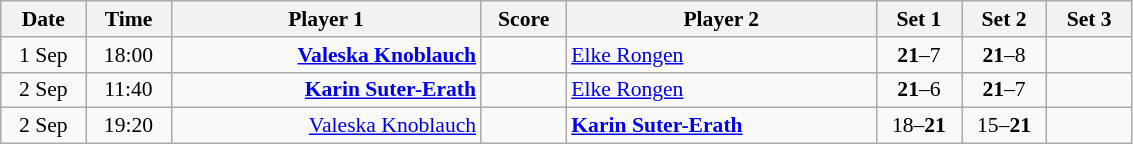<table class="wikitable" style="font-size:90%; text-align:center">
<tr>
<th width="50">Date</th>
<th width="50">Time</th>
<th width="200">Player 1</th>
<th width="50">Score</th>
<th width="200">Player 2</th>
<th width="50">Set 1</th>
<th width="50">Set 2</th>
<th width="50">Set 3</th>
</tr>
<tr>
<td>1 Sep</td>
<td>18:00</td>
<td align="right"><strong><a href='#'>Valeska Knoblauch</a></strong> </td>
<td> </td>
<td align="left"> <a href='#'>Elke Rongen</a></td>
<td><strong>21</strong>–7</td>
<td><strong>21</strong>–8</td>
<td></td>
</tr>
<tr>
<td>2 Sep</td>
<td>11:40</td>
<td align="right"><strong><a href='#'>Karin Suter-Erath</a> </strong></td>
<td> </td>
<td align="left"> <a href='#'>Elke Rongen</a></td>
<td><strong>21</strong>–6</td>
<td><strong>21</strong>–7</td>
<td></td>
</tr>
<tr>
<td>2 Sep</td>
<td>19:20</td>
<td align="right"><a href='#'>Valeska Knoblauch</a> </td>
<td></td>
<td align="left"><strong> <a href='#'>Karin Suter-Erath</a></strong></td>
<td>18–<strong>21</strong></td>
<td>15–<strong>21</strong></td>
<td></td>
</tr>
</table>
